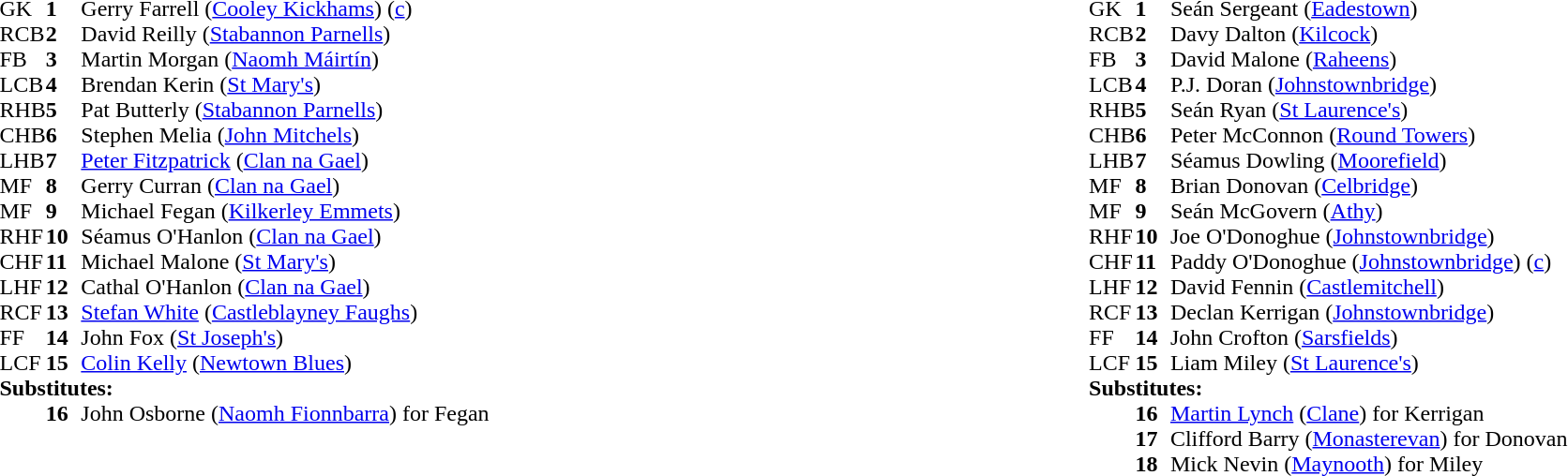<table style="width:100%;">
<tr>
<td style="vertical-align:top; width:50%"><br><table cellspacing="0" cellpadding="0">
<tr>
<th width="25"></th>
<th width="25"></th>
</tr>
<tr>
<td>GK</td>
<td><strong>1</strong></td>
<td>Gerry Farrell (<a href='#'>Cooley Kickhams</a>) (<a href='#'>c</a>)</td>
</tr>
<tr>
<td>RCB</td>
<td><strong>2</strong></td>
<td>David Reilly (<a href='#'>Stabannon Parnells</a>)</td>
</tr>
<tr>
<td>FB</td>
<td><strong>3</strong></td>
<td>Martin Morgan (<a href='#'>Naomh Máirtín</a>)</td>
</tr>
<tr>
<td>LCB</td>
<td><strong>4</strong></td>
<td>Brendan Kerin (<a href='#'>St Mary's</a>)</td>
</tr>
<tr>
<td>RHB</td>
<td><strong>5</strong></td>
<td>Pat Butterly (<a href='#'>Stabannon Parnells</a>)</td>
</tr>
<tr>
<td>CHB</td>
<td><strong>6</strong></td>
<td>Stephen Melia (<a href='#'>John Mitchels</a>)</td>
</tr>
<tr>
<td>LHB</td>
<td><strong>7</strong></td>
<td><a href='#'>Peter Fitzpatrick</a> (<a href='#'>Clan na Gael</a>)</td>
</tr>
<tr>
<td>MF</td>
<td><strong>8</strong></td>
<td>Gerry Curran (<a href='#'>Clan na Gael</a>)</td>
</tr>
<tr>
<td>MF</td>
<td><strong>9</strong></td>
<td>Michael Fegan (<a href='#'>Kilkerley Emmets</a>)</td>
</tr>
<tr>
<td>RHF</td>
<td><strong>10</strong></td>
<td>Séamus O'Hanlon (<a href='#'>Clan na Gael</a>)</td>
</tr>
<tr>
<td>CHF</td>
<td><strong>11</strong></td>
<td>Michael Malone (<a href='#'>St Mary's</a>)</td>
</tr>
<tr>
<td>LHF</td>
<td><strong>12</strong></td>
<td>Cathal O'Hanlon (<a href='#'>Clan na Gael</a>)</td>
</tr>
<tr>
<td>RCF</td>
<td><strong>13</strong></td>
<td><a href='#'>Stefan White</a> (<a href='#'>Castleblayney Faughs</a>)</td>
</tr>
<tr>
<td>FF</td>
<td><strong>14</strong></td>
<td>John Fox (<a href='#'>St Joseph's</a>)</td>
</tr>
<tr>
<td>LCF</td>
<td><strong>15</strong></td>
<td><a href='#'>Colin Kelly</a> (<a href='#'>Newtown Blues</a>)</td>
</tr>
<tr>
<td colspan=3><strong>Substitutes:</strong></td>
</tr>
<tr>
<td></td>
<td><strong>16</strong></td>
<td>John Osborne (<a href='#'>Naomh Fionnbarra</a>) for Fegan</td>
</tr>
</table>
</td>
<td style="vertical-align:top; width:50%"><br><table cellspacing="0" cellpadding="0" style="margin:auto">
<tr>
<th width="25"></th>
<th width="25"></th>
</tr>
<tr>
<td>GK</td>
<td><strong>1</strong></td>
<td>Seán Sergeant (<a href='#'>Eadestown</a>)</td>
</tr>
<tr>
<td>RCB</td>
<td><strong>2</strong></td>
<td>Davy Dalton (<a href='#'>Kilcock</a>)</td>
</tr>
<tr>
<td>FB</td>
<td><strong>3</strong></td>
<td>David Malone (<a href='#'>Raheens</a>)</td>
</tr>
<tr>
<td>LCB</td>
<td><strong>4</strong></td>
<td>P.J. Doran (<a href='#'>Johnstownbridge</a>)</td>
</tr>
<tr>
<td>RHB</td>
<td><strong>5</strong></td>
<td>Seán Ryan (<a href='#'>St Laurence's</a>)</td>
</tr>
<tr>
<td>CHB</td>
<td><strong>6</strong></td>
<td>Peter McConnon (<a href='#'>Round Towers</a>)</td>
</tr>
<tr>
<td>LHB</td>
<td><strong>7</strong></td>
<td>Séamus Dowling (<a href='#'>Moorefield</a>)</td>
</tr>
<tr>
<td>MF</td>
<td><strong>8</strong></td>
<td>Brian Donovan (<a href='#'>Celbridge</a>)</td>
</tr>
<tr>
<td>MF</td>
<td><strong>9</strong></td>
<td>Seán McGovern (<a href='#'>Athy</a>)</td>
</tr>
<tr>
<td>RHF</td>
<td><strong>10</strong></td>
<td>Joe O'Donoghue (<a href='#'>Johnstownbridge</a>)</td>
</tr>
<tr>
<td>CHF</td>
<td><strong>11</strong></td>
<td>Paddy O'Donoghue (<a href='#'>Johnstownbridge</a>) (<a href='#'>c</a>)</td>
</tr>
<tr>
<td>LHF</td>
<td><strong>12</strong></td>
<td>David Fennin (<a href='#'>Castlemitchell</a>)</td>
</tr>
<tr>
<td>RCF</td>
<td><strong>13</strong></td>
<td>Declan Kerrigan (<a href='#'>Johnstownbridge</a>)</td>
</tr>
<tr>
<td>FF</td>
<td><strong>14</strong></td>
<td>John Crofton (<a href='#'>Sarsfields</a>)</td>
</tr>
<tr>
<td>LCF</td>
<td><strong>15</strong></td>
<td>Liam Miley (<a href='#'>St Laurence's</a>)</td>
</tr>
<tr>
<td colspan=3><strong>Substitutes:</strong></td>
</tr>
<tr>
<td></td>
<td><strong>16</strong></td>
<td><a href='#'>Martin Lynch</a> (<a href='#'>Clane</a>) for Kerrigan</td>
</tr>
<tr>
<td></td>
<td><strong>17</strong></td>
<td>Clifford Barry (<a href='#'>Monasterevan</a>) for Donovan</td>
</tr>
<tr>
<td></td>
<td><strong>18</strong></td>
<td>Mick Nevin (<a href='#'>Maynooth</a>) for Miley</td>
</tr>
<tr>
</tr>
</table>
</td>
</tr>
<tr>
</tr>
</table>
